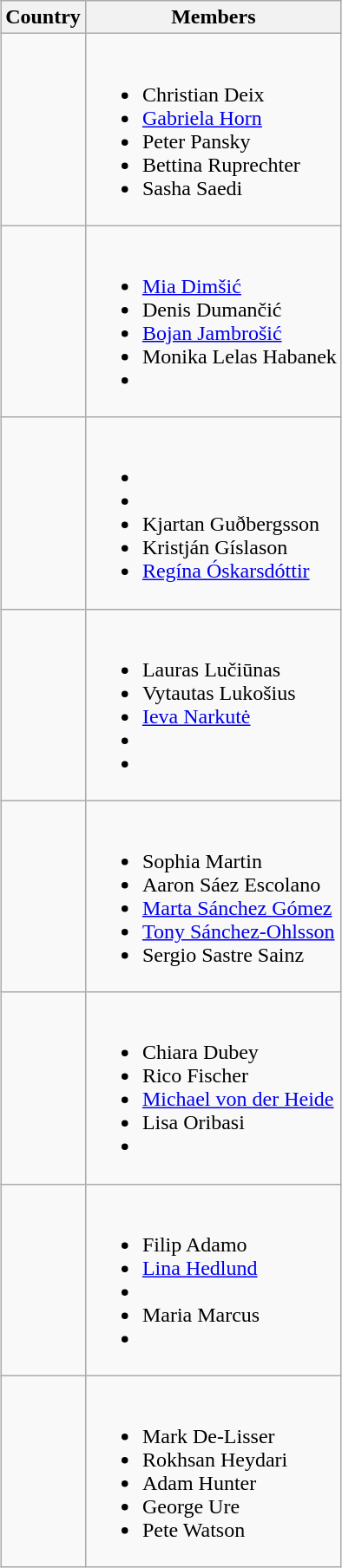<table class="wikitable collapsible" style="margin: 1em auto 1em auto">
<tr>
<th>Country</th>
<th>Members</th>
</tr>
<tr>
<td></td>
<td><br><ul><li>Christian Deix</li><li><a href='#'>Gabriela Horn</a></li><li>Peter Pansky</li><li>Bettina Ruprechter</li><li>Sasha Saedi</li></ul></td>
</tr>
<tr>
<td></td>
<td><br><ul><li><a href='#'>Mia Dimšić</a></li><li>Denis Dumančić</li><li><a href='#'>Bojan Jambrošić</a></li><li>Monika Lelas Habanek</li><li></li></ul></td>
</tr>
<tr>
<td></td>
<td><br><ul><li></li><li></li><li>Kjartan Guðbergsson</li><li>Kristján Gíslason</li><li><a href='#'>Regína Óskarsdóttir</a></li></ul></td>
</tr>
<tr>
<td></td>
<td><br><ul><li>Lauras Lučiūnas</li><li>Vytautas Lukošius</li><li><a href='#'>Ieva Narkutė</a></li><li></li><li></li></ul></td>
</tr>
<tr>
<td></td>
<td><br><ul><li>Sophia Martin</li><li>Aaron Sáez Escolano</li><li><a href='#'>Marta Sánchez Gómez</a></li><li><a href='#'>Tony Sánchez-Ohlsson</a></li><li>Sergio Sastre Sainz</li></ul></td>
</tr>
<tr>
<td></td>
<td><br><ul><li>Chiara Dubey</li><li>Rico Fischer</li><li><a href='#'>Michael von der Heide</a></li><li>Lisa Oribasi</li><li></li></ul></td>
</tr>
<tr>
<td></td>
<td><br><ul><li>Filip Adamo</li><li><a href='#'>Lina Hedlund</a></li><li></li><li>Maria Marcus</li><li></li></ul></td>
</tr>
<tr>
<td></td>
<td><br><ul><li>Mark De-Lisser</li><li>Rokhsan Heydari</li><li>Adam Hunter</li><li>George Ure</li><li>Pete Watson</li></ul></td>
</tr>
</table>
